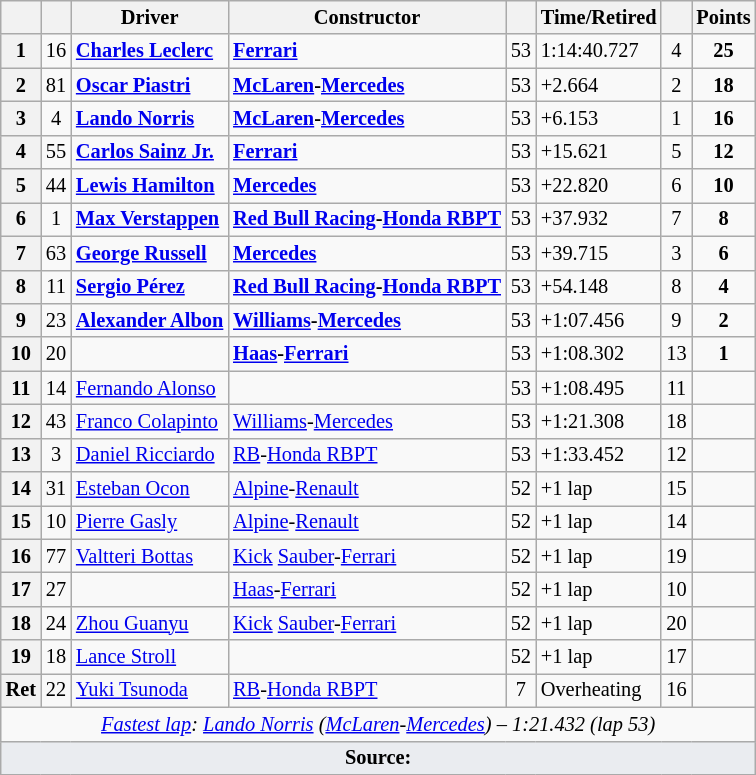<table class="wikitable sortable" style="font-size: 85%;">
<tr>
<th scope="col"></th>
<th scope="col"></th>
<th scope="col">Driver</th>
<th scope="col">Constructor</th>
<th class="unsortable" scope="col"></th>
<th class="unsortable" scope="col">Time/Retired</th>
<th scope="col"></th>
<th scope="col">Points</th>
</tr>
<tr>
<th>1</th>
<td align=center>16</td>
<td data-sort-value="lec"><strong> <a href='#'>Charles Leclerc</a></strong></td>
<td><strong><a href='#'>Ferrari</a></strong></td>
<td align=center>53</td>
<td>1:14:40.727</td>
<td align=center>4</td>
<td align=center><strong>25</strong></td>
</tr>
<tr>
<th>2</th>
<td align=center>81</td>
<td data-sort-value="pia"><strong> <a href='#'>Oscar Piastri</a></strong></td>
<td><strong><a href='#'>McLaren</a>-<a href='#'>Mercedes</a></strong></td>
<td align=center>53</td>
<td>+2.664</td>
<td align=center>2</td>
<td align=center><strong>18</strong></td>
</tr>
<tr>
<th>3</th>
<td align=center>4</td>
<td data-sort-value="nor"><strong> <a href='#'>Lando Norris</a></strong></td>
<td><strong><a href='#'>McLaren</a>-<a href='#'>Mercedes</a></strong></td>
<td align=center>53</td>
<td>+6.153</td>
<td align=center>1</td>
<td align=center><strong>16</strong></td>
</tr>
<tr>
<th>4</th>
<td align=center>55</td>
<td data-sort-value="sai"><strong> <a href='#'>Carlos Sainz Jr.</a></strong></td>
<td><a href='#'><strong>Ferrari</strong></a></td>
<td align=center>53</td>
<td>+15.621</td>
<td align=center>5</td>
<td align=center><strong>12</strong></td>
</tr>
<tr>
<th>5</th>
<td align=center>44</td>
<td data-sort-value="ham"><strong> <a href='#'>Lewis Hamilton</a></strong></td>
<td><a href='#'><strong>Mercedes</strong></a></td>
<td align=center>53</td>
<td>+22.820</td>
<td align=center>6</td>
<td align=center><strong>10</strong></td>
</tr>
<tr>
<th>6</th>
<td align=center>1</td>
<td data-sort-value="ver"><strong> <a href='#'>Max Verstappen</a></strong></td>
<td><strong><a href='#'>Red Bull Racing</a>-<a href='#'>Honda RBPT</a></strong></td>
<td align=center>53</td>
<td>+37.932</td>
<td align=center>7</td>
<td align=center><strong>8</strong></td>
</tr>
<tr>
<th>7</th>
<td align=center>63</td>
<td data-sort-value="rus"><strong> <a href='#'>George Russell</a></strong></td>
<td><a href='#'><strong>Mercedes</strong></a></td>
<td align=center>53</td>
<td>+39.715</td>
<td align=center>3</td>
<td align=center><strong>6</strong></td>
</tr>
<tr>
<th>8</th>
<td align=center>11</td>
<td data-sort-value="per"><strong> <a href='#'>Sergio Pérez</a></strong></td>
<td><strong><a href='#'>Red Bull Racing</a>-<a href='#'>Honda RBPT</a></strong></td>
<td align=center>53</td>
<td>+54.148</td>
<td align=center>8</td>
<td align=center><strong>4</strong></td>
</tr>
<tr>
<th>9</th>
<td align=center>23</td>
<td data-sort-value="alb"> <strong><a href='#'>Alexander Albon</a></strong></td>
<td><strong><a href='#'>Williams</a>-<a href='#'>Mercedes</a></strong></td>
<td align=center>53</td>
<td>+1:07.456</td>
<td align=center>9</td>
<td align=center><strong>2</strong></td>
</tr>
<tr>
<th>10</th>
<td align=center>20</td>
<td data-sort-value="mag"></td>
<td><strong><a href='#'>Haas</a>-<a href='#'>Ferrari</a></strong></td>
<td align=center>53</td>
<td>+1:08.302</td>
<td align=center>13</td>
<td align=center><strong>1</strong></td>
</tr>
<tr>
<th>11</th>
<td align=center>14</td>
<td data-sort-value="alo"> <a href='#'>Fernando Alonso</a></td>
<td></td>
<td align=center>53</td>
<td>+1:08.495</td>
<td align=center>11</td>
<td></td>
</tr>
<tr>
<th>12</th>
<td align=center>43</td>
<td data-sort-value="col"> <a href='#'>Franco Colapinto</a></td>
<td><a href='#'>Williams</a>-<a href='#'>Mercedes</a></td>
<td align=center>53</td>
<td>+1:21.308</td>
<td align=center>18</td>
<td></td>
</tr>
<tr>
<th>13</th>
<td align=center>3</td>
<td data-sort-value="ric"> <a href='#'>Daniel Ricciardo</a></td>
<td><a href='#'>RB</a>-<a href='#'>Honda RBPT</a></td>
<td align=center>53</td>
<td>+1:33.452</td>
<td align=center>12</td>
<td></td>
</tr>
<tr>
<th>14</th>
<td align=center>31</td>
<td data-sort-value="oco"> <a href='#'>Esteban Ocon</a></td>
<td><a href='#'>Alpine</a>-<a href='#'>Renault</a></td>
<td align=center>52</td>
<td>+1 lap</td>
<td align=center>15</td>
<td></td>
</tr>
<tr>
<th>15</th>
<td align=center>10</td>
<td data-sort-value="gas"> <a href='#'>Pierre Gasly</a></td>
<td><a href='#'>Alpine</a>-<a href='#'>Renault</a></td>
<td align=center>52</td>
<td>+1 lap</td>
<td align=center>14</td>
<td></td>
</tr>
<tr>
<th>16</th>
<td align=center>77</td>
<td data-sort-value="bot"> <a href='#'>Valtteri Bottas</a></td>
<td><a href='#'>Kick</a> <a href='#'>Sauber</a>-<a href='#'>Ferrari</a></td>
<td align=center>52</td>
<td>+1 lap</td>
<td align=center>19</td>
<td></td>
</tr>
<tr>
<th>17</th>
<td align=center>27</td>
<td data-sort-value="hul"></td>
<td><a href='#'>Haas</a>-<a href='#'>Ferrari</a></td>
<td align=center>52</td>
<td>+1 lap</td>
<td align=center>10</td>
<td></td>
</tr>
<tr>
<th>18</th>
<td align=center>24</td>
<td data-sort-value="zho"> <a href='#'>Zhou Guanyu</a></td>
<td><a href='#'>Kick</a> <a href='#'>Sauber</a>-<a href='#'>Ferrari</a></td>
<td align=center>52</td>
<td>+1 lap</td>
<td align=center>20</td>
<td></td>
</tr>
<tr>
<th>19</th>
<td align=center>18</td>
<td data-sort-value="str"> <a href='#'>Lance Stroll</a></td>
<td></td>
<td align=center>52</td>
<td>+1 lap</td>
<td align=center>17</td>
<td></td>
</tr>
<tr>
<th>Ret</th>
<td align=center>22</td>
<td data-sort-value="tsu"> <a href='#'>Yuki Tsunoda</a></td>
<td><a href='#'>RB</a>-<a href='#'>Honda RBPT</a></td>
<td align=center>7</td>
<td>Overheating</td>
<td align=center>16</td>
<td></td>
</tr>
<tr class="sortbottom">
<td colspan="8" align="center"><em><a href='#'>Fastest lap</a>:</em>  <em><a href='#'>Lando Norris</a> (<a href='#'>McLaren</a>-<a href='#'>Mercedes</a>) – 1:21.432 (lap 53)</em></td>
</tr>
<tr class="sortbottom">
<td colspan="8" style="background-color:#eaecf0;text-align:center"><strong>Source:</strong></td>
</tr>
</table>
